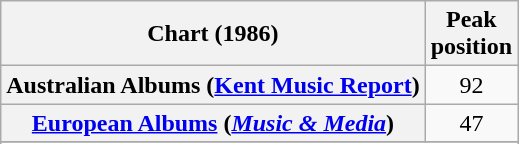<table class="wikitable sortable plainrowheaders" style="text-align:center">
<tr>
<th scope="col">Chart (1986)</th>
<th scope="col">Peak<br>position</th>
</tr>
<tr>
<th scope="row">Australian Albums (<a href='#'>Kent Music Report</a>)</th>
<td>92</td>
</tr>
<tr>
<th scope="row"><a href='#'>European Albums</a> (<em><a href='#'>Music & Media</a></em>)</th>
<td>47</td>
</tr>
<tr>
</tr>
<tr>
</tr>
<tr>
</tr>
<tr>
</tr>
</table>
